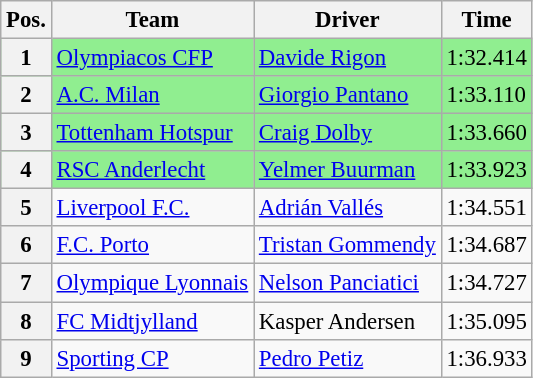<table class=wikitable style="font-size:95%">
<tr>
<th>Pos.</th>
<th>Team</th>
<th>Driver</th>
<th>Time</th>
</tr>
<tr style="background:lightgreen;">
<th>1</th>
<td> <a href='#'>Olympiacos CFP</a></td>
<td> <a href='#'>Davide Rigon</a></td>
<td>1:32.414</td>
</tr>
<tr style="background:lightgreen;">
<th>2</th>
<td> <a href='#'>A.C. Milan</a></td>
<td> <a href='#'>Giorgio Pantano</a></td>
<td>1:33.110</td>
</tr>
<tr style="background:lightgreen;">
<th>3</th>
<td> <a href='#'>Tottenham Hotspur</a></td>
<td> <a href='#'>Craig Dolby</a></td>
<td>1:33.660</td>
</tr>
<tr style="background:lightgreen;">
<th>4</th>
<td> <a href='#'>RSC Anderlecht</a></td>
<td> <a href='#'>Yelmer Buurman</a></td>
<td>1:33.923</td>
</tr>
<tr>
<th>5</th>
<td> <a href='#'>Liverpool F.C.</a></td>
<td> <a href='#'>Adrián Vallés</a></td>
<td>1:34.551</td>
</tr>
<tr>
<th>6</th>
<td> <a href='#'>F.C. Porto</a></td>
<td> <a href='#'>Tristan Gommendy</a></td>
<td>1:34.687</td>
</tr>
<tr>
<th>7</th>
<td> <a href='#'>Olympique Lyonnais</a></td>
<td> <a href='#'>Nelson Panciatici</a></td>
<td>1:34.727</td>
</tr>
<tr>
<th>8</th>
<td> <a href='#'>FC Midtjylland</a></td>
<td> Kasper Andersen</td>
<td>1:35.095</td>
</tr>
<tr>
<th>9</th>
<td> <a href='#'>Sporting CP</a></td>
<td> <a href='#'>Pedro Petiz</a></td>
<td>1:36.933</td>
</tr>
</table>
